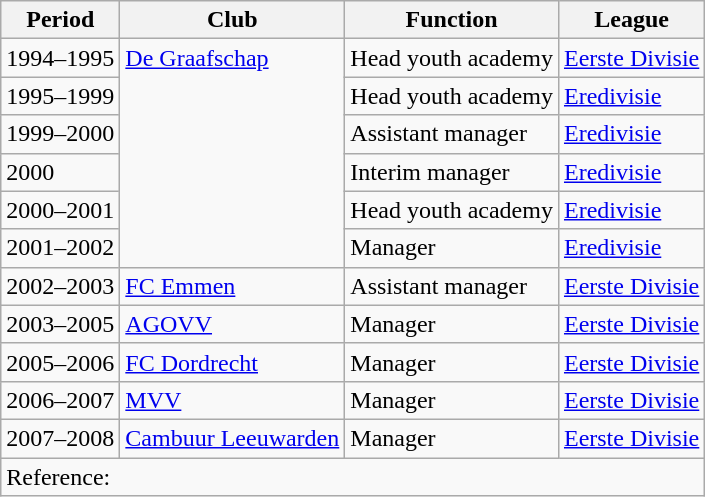<table class="wikitable">
<tr>
<th>Period</th>
<th>Club</th>
<th>Function</th>
<th>League</th>
</tr>
<tr>
<td>1994–1995</td>
<td rowspan=6 valign=top><a href='#'>De Graafschap</a></td>
<td>Head youth academy</td>
<td> <a href='#'>Eerste Divisie</a></td>
</tr>
<tr>
<td>1995–1999</td>
<td>Head youth academy</td>
<td> <a href='#'>Eredivisie</a></td>
</tr>
<tr>
<td>1999–2000</td>
<td>Assistant manager</td>
<td> <a href='#'>Eredivisie</a></td>
</tr>
<tr>
<td>2000</td>
<td>Interim manager</td>
<td> <a href='#'>Eredivisie</a></td>
</tr>
<tr>
<td>2000–2001</td>
<td>Head youth academy</td>
<td> <a href='#'>Eredivisie</a></td>
</tr>
<tr>
<td>2001–2002</td>
<td>Manager</td>
<td> <a href='#'>Eredivisie</a></td>
</tr>
<tr>
<td>2002–2003</td>
<td><a href='#'>FC Emmen</a></td>
<td>Assistant manager</td>
<td> <a href='#'>Eerste Divisie</a></td>
</tr>
<tr>
<td>2003–2005</td>
<td><a href='#'>AGOVV</a></td>
<td>Manager</td>
<td> <a href='#'>Eerste Divisie</a></td>
</tr>
<tr>
<td>2005–2006</td>
<td><a href='#'>FC Dordrecht</a></td>
<td>Manager</td>
<td> <a href='#'>Eerste Divisie</a></td>
</tr>
<tr>
<td>2006–2007</td>
<td><a href='#'>MVV</a></td>
<td>Manager</td>
<td> <a href='#'>Eerste Divisie</a></td>
</tr>
<tr>
<td>2007–2008</td>
<td><a href='#'>Cambuur Leeuwarden</a></td>
<td>Manager</td>
<td> <a href='#'>Eerste Divisie</a></td>
</tr>
<tr>
<td colspan="5" style="text-align: left">Reference:</td>
</tr>
</table>
